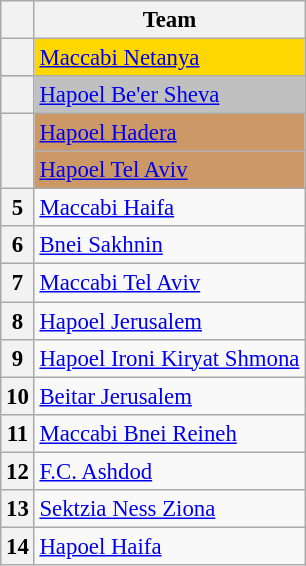<table class="wikitable" style="font-size: 95%; text-align: left;">
<tr>
<th></th>
<th>Team</th>
</tr>
<tr bgcolor=gold>
<th></th>
<td><a href='#'>Maccabi Netanya</a></td>
</tr>
<tr bgcolor=silver>
<th></th>
<td><a href='#'>Hapoel Be'er Sheva</a></td>
</tr>
<tr bgcolor=CC9966>
<th rowspan=2></th>
<td><a href='#'>Hapoel Hadera</a></td>
</tr>
<tr bgcolor=CC9966>
<td><a href='#'>Hapoel Tel Aviv</a></td>
</tr>
<tr>
<th>5</th>
<td><a href='#'>Maccabi Haifa</a></td>
</tr>
<tr>
<th>6</th>
<td><a href='#'>Bnei Sakhnin</a></td>
</tr>
<tr>
<th>7</th>
<td><a href='#'>Maccabi Tel Aviv</a></td>
</tr>
<tr>
<th>8</th>
<td><a href='#'>Hapoel Jerusalem</a></td>
</tr>
<tr>
<th>9</th>
<td><a href='#'>Hapoel Ironi Kiryat Shmona</a></td>
</tr>
<tr>
<th>10</th>
<td><a href='#'>Beitar Jerusalem</a></td>
</tr>
<tr>
<th>11</th>
<td><a href='#'>Maccabi Bnei Reineh</a></td>
</tr>
<tr>
<th>12</th>
<td><a href='#'>F.C. Ashdod</a></td>
</tr>
<tr>
<th>13</th>
<td><a href='#'>Sektzia Ness Ziona</a></td>
</tr>
<tr>
<th>14</th>
<td><a href='#'>Hapoel Haifa</a></td>
</tr>
</table>
